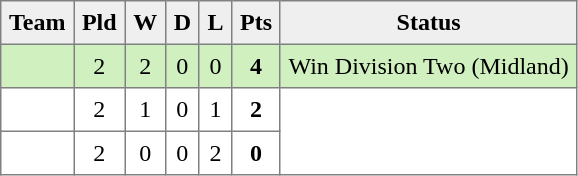<table style=border-collapse:collapse border=1 cellspacing=0 cellpadding=5>
<tr align=center bgcolor=#efefef>
<th>Team</th>
<th>Pld</th>
<th>W</th>
<th>D</th>
<th>L</th>
<th>Pts</th>
<th>Status</th>
</tr>
<tr align=center style="background:#D0F0C0;">
<td style="text-align:left;"> </td>
<td>2</td>
<td>2</td>
<td>0</td>
<td>0</td>
<td><strong>4</strong></td>
<td rowspan=1>Win Division Two (Midland)</td>
</tr>
<tr align=center style="background:#FFFFFF;">
<td style="text-align:left;"> </td>
<td>2</td>
<td>1</td>
<td>0</td>
<td>1</td>
<td><strong>2</strong></td>
<td rowspan=2></td>
</tr>
<tr align=center style="background:#FFFFFF;">
<td style="text-align:left;"> </td>
<td>2</td>
<td>0</td>
<td>0</td>
<td>2</td>
<td><strong>0</strong></td>
</tr>
</table>
